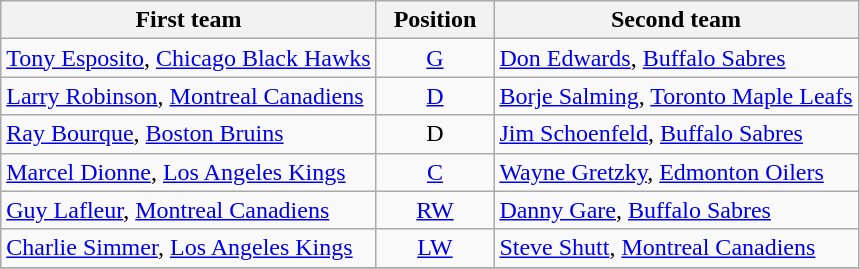<table class="wikitable">
<tr>
<th>First team</th>
<th>  Position  </th>
<th>Second team</th>
</tr>
<tr>
<td><a href='#'>Tony Esposito</a>, <a href='#'>Chicago Black Hawks</a></td>
<td align=center><a href='#'>G</a></td>
<td><a href='#'>Don Edwards</a>, <a href='#'>Buffalo Sabres</a></td>
</tr>
<tr>
<td><a href='#'>Larry Robinson</a>, <a href='#'>Montreal Canadiens</a></td>
<td align=center><a href='#'>D</a></td>
<td><a href='#'>Borje Salming</a>, <a href='#'>Toronto Maple Leafs</a></td>
</tr>
<tr>
<td><a href='#'>Ray Bourque</a>, <a href='#'>Boston Bruins</a></td>
<td align=center>D</td>
<td><a href='#'>Jim Schoenfeld</a>, <a href='#'>Buffalo Sabres</a></td>
</tr>
<tr>
<td><a href='#'>Marcel Dionne</a>, <a href='#'>Los Angeles Kings</a></td>
<td align=center><a href='#'>C</a></td>
<td><a href='#'>Wayne Gretzky</a>, <a href='#'>Edmonton Oilers</a></td>
</tr>
<tr>
<td><a href='#'>Guy Lafleur</a>, <a href='#'>Montreal Canadiens</a></td>
<td align=center><a href='#'>RW</a></td>
<td><a href='#'>Danny Gare</a>, <a href='#'>Buffalo Sabres</a></td>
</tr>
<tr>
<td><a href='#'>Charlie Simmer</a>, <a href='#'>Los Angeles Kings</a></td>
<td align=center><a href='#'>LW</a></td>
<td><a href='#'>Steve Shutt</a>, <a href='#'>Montreal Canadiens</a></td>
</tr>
<tr>
</tr>
</table>
